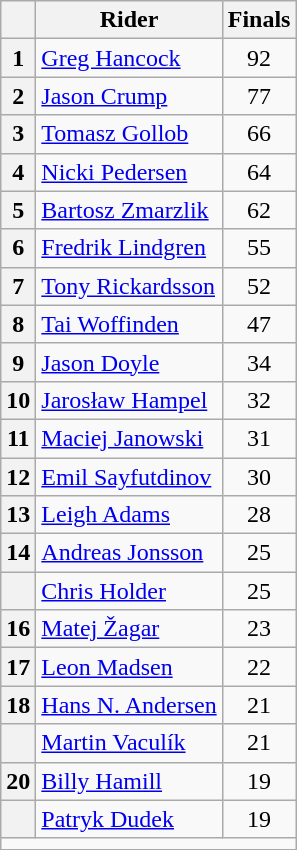<table class="wikitable" style="text-align:center">
<tr>
<th></th>
<th>Rider</th>
<th>Finals</th>
</tr>
<tr>
<th>1</th>
<td align=left> <a href='#'>Greg Hancock</a></td>
<td>92</td>
</tr>
<tr>
<th>2</th>
<td align=left> <a href='#'>Jason Crump</a></td>
<td>77</td>
</tr>
<tr>
<th>3</th>
<td align=left> <a href='#'>Tomasz Gollob</a></td>
<td>66</td>
</tr>
<tr>
<th>4</th>
<td align=left> <a href='#'>Nicki Pedersen</a></td>
<td>64</td>
</tr>
<tr>
<th>5</th>
<td align=left> <a href='#'>Bartosz Zmarzlik</a></td>
<td>62</td>
</tr>
<tr>
<th>6</th>
<td align=left> <a href='#'>Fredrik Lindgren</a></td>
<td>55</td>
</tr>
<tr>
<th>7</th>
<td align=left> <a href='#'>Tony Rickardsson</a></td>
<td>52</td>
</tr>
<tr>
<th>8</th>
<td align=left> <a href='#'>Tai Woffinden</a></td>
<td>47</td>
</tr>
<tr>
<th>9</th>
<td align=left> <a href='#'>Jason Doyle</a></td>
<td>34</td>
</tr>
<tr>
<th>10</th>
<td align=left> <a href='#'>Jarosław Hampel</a></td>
<td>32</td>
</tr>
<tr>
<th>11</th>
<td align=left> <a href='#'>Maciej Janowski</a></td>
<td>31</td>
</tr>
<tr>
<th>12</th>
<td align=left> <a href='#'>Emil Sayfutdinov</a></td>
<td>30</td>
</tr>
<tr>
<th>13</th>
<td align=left> <a href='#'>Leigh Adams</a></td>
<td>28</td>
</tr>
<tr>
<th>14</th>
<td align=left> <a href='#'>Andreas Jonsson</a></td>
<td>25</td>
</tr>
<tr>
<th></th>
<td align=left> <a href='#'>Chris Holder</a></td>
<td>25</td>
</tr>
<tr>
<th>16</th>
<td align=left> <a href='#'>Matej Žagar</a></td>
<td>23</td>
</tr>
<tr>
<th>17</th>
<td align=left> <a href='#'>Leon Madsen</a></td>
<td>22</td>
</tr>
<tr>
<th>18</th>
<td align=left> <a href='#'>Hans N. Andersen</a></td>
<td>21</td>
</tr>
<tr>
<th></th>
<td align=left> <a href='#'>Martin Vaculík</a></td>
<td>21</td>
</tr>
<tr>
<th>20</th>
<td align=left> <a href='#'>Billy Hamill</a></td>
<td>19</td>
</tr>
<tr>
<th></th>
<td align=left> <a href='#'>Patryk Dudek</a></td>
<td>19</td>
</tr>
<tr>
<td colspan=4></td>
</tr>
</table>
